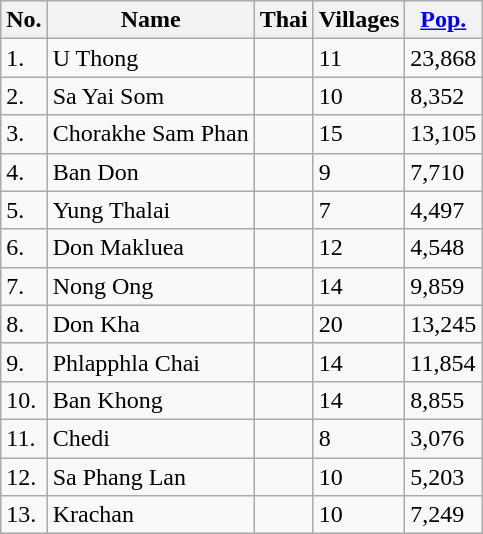<table class="wikitable sortable">
<tr>
<th>No.</th>
<th>Name</th>
<th>Thai</th>
<th>Villages</th>
<th><a href='#'>Pop.</a></th>
</tr>
<tr>
<td>1.</td>
<td>U Thong</td>
<td></td>
<td>11</td>
<td>23,868</td>
</tr>
<tr>
<td>2.</td>
<td>Sa Yai Som</td>
<td></td>
<td>10</td>
<td>8,352</td>
</tr>
<tr>
<td>3.</td>
<td>Chorakhe Sam Phan</td>
<td></td>
<td>15</td>
<td>13,105</td>
</tr>
<tr>
<td>4.</td>
<td>Ban Don</td>
<td></td>
<td>9</td>
<td>7,710</td>
</tr>
<tr>
<td>5.</td>
<td>Yung Thalai</td>
<td></td>
<td>7</td>
<td>4,497</td>
</tr>
<tr>
<td>6.</td>
<td>Don Makluea</td>
<td></td>
<td>12</td>
<td>4,548</td>
</tr>
<tr>
<td>7.</td>
<td>Nong Ong</td>
<td></td>
<td>14</td>
<td>9,859</td>
</tr>
<tr>
<td>8.</td>
<td>Don Kha</td>
<td></td>
<td>20</td>
<td>13,245</td>
</tr>
<tr>
<td>9.</td>
<td>Phlapphla Chai</td>
<td></td>
<td>14</td>
<td>11,854</td>
</tr>
<tr>
<td>10.</td>
<td>Ban Khong</td>
<td></td>
<td>14</td>
<td>8,855</td>
</tr>
<tr>
<td>11.</td>
<td>Chedi</td>
<td></td>
<td>8</td>
<td>3,076</td>
</tr>
<tr>
<td>12.</td>
<td>Sa Phang Lan</td>
<td></td>
<td>10</td>
<td>5,203</td>
</tr>
<tr>
<td>13.</td>
<td>Krachan</td>
<td></td>
<td>10</td>
<td>7,249</td>
</tr>
</table>
